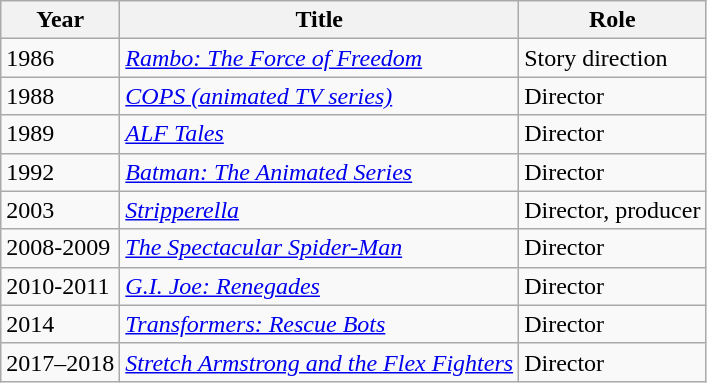<table class="wikitable">
<tr>
<th>Year</th>
<th>Title</th>
<th>Role</th>
</tr>
<tr>
<td>1986</td>
<td><em><a href='#'>Rambo: The Force of Freedom</a></em></td>
<td>Story direction</td>
</tr>
<tr>
<td>1988</td>
<td><em><a href='#'>COPS (animated TV series)</a></em></td>
<td>Director</td>
</tr>
<tr>
<td>1989</td>
<td><em><a href='#'>ALF Tales</a></em></td>
<td>Director</td>
</tr>
<tr>
<td>1992</td>
<td><em><a href='#'>Batman: The Animated Series</a></em></td>
<td>Director</td>
</tr>
<tr>
<td>2003</td>
<td><em><a href='#'>Stripperella</a></em></td>
<td>Director, producer</td>
</tr>
<tr>
<td>2008-2009</td>
<td><em><a href='#'>The Spectacular Spider-Man</a></em></td>
<td>Director</td>
</tr>
<tr>
<td>2010-2011</td>
<td><em><a href='#'>G.I. Joe: Renegades</a></em></td>
<td>Director</td>
</tr>
<tr>
<td>2014</td>
<td><em><a href='#'>Transformers: Rescue Bots</a></em></td>
<td>Director</td>
</tr>
<tr>
<td>2017–2018</td>
<td><em><a href='#'>Stretch Armstrong and the Flex Fighters</a></em></td>
<td>Director</td>
</tr>
</table>
